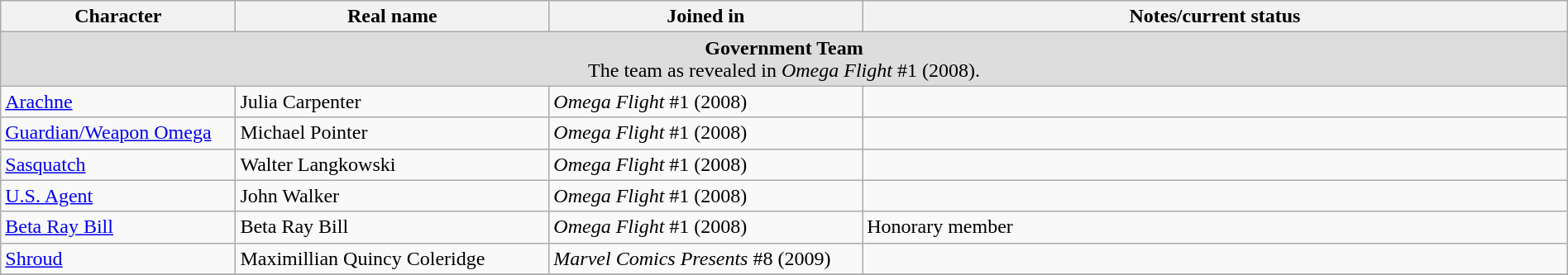<table class="wikitable" width=100%>
<tr>
<th width=15%>Character</th>
<th width=20%>Real name</th>
<th width=20%>Joined in</th>
<th width=45%>Notes/current status</th>
</tr>
<tr bgcolor="#DDDDDD">
<td colspan=4 align=center><strong>Government Team</strong><br>The team as revealed in <em>Omega Flight</em> #1 (2008).</td>
</tr>
<tr>
<td><a href='#'>Arachne</a></td>
<td>Julia Carpenter</td>
<td><em>Omega Flight</em> #1 (2008)</td>
<td></td>
</tr>
<tr>
<td><a href='#'>Guardian/Weapon Omega</a></td>
<td>Michael Pointer</td>
<td><em>Omega Flight</em> #1 (2008)</td>
<td></td>
</tr>
<tr>
<td><a href='#'>Sasquatch</a></td>
<td>Walter Langkowski</td>
<td><em>Omega Flight</em> #1 (2008)</td>
<td></td>
</tr>
<tr>
<td><a href='#'>U.S. Agent</a></td>
<td>John Walker</td>
<td><em>Omega Flight</em> #1 (2008)</td>
<td></td>
</tr>
<tr>
<td><a href='#'>Beta Ray Bill</a></td>
<td>Beta Ray Bill</td>
<td><em>Omega Flight</em> #1 (2008)</td>
<td>Honorary member</td>
</tr>
<tr>
<td><a href='#'>Shroud</a></td>
<td>Maximillian Quincy Coleridge</td>
<td><em>Marvel Comics Presents</em> #8 (2009)</td>
<td></td>
</tr>
<tr>
</tr>
</table>
